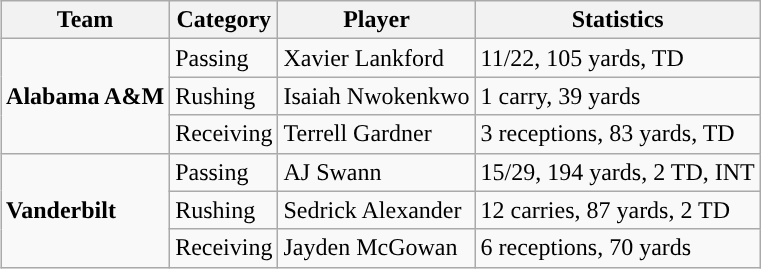<table class="wikitable" style="float: right;">
<tr>
<th>Team</th>
<th>Category</th>
<th>Player</th>
<th>Statistics</th>
</tr>
<tr>
<td rowspan=3><strong>Alabama A&M</strong></td>
<td>Passing</td>
<td>Xavier Lankford</td>
<td>11/22, 105 yards, TD</td>
</tr>
<tr>
<td>Rushing</td>
<td>Isaiah Nwokenkwo</td>
<td>1 carry, 39 yards</td>
</tr>
<tr>
<td>Receiving</td>
<td>Terrell Gardner</td>
<td>3 receptions, 83 yards, TD</td>
</tr>
<tr>
<td rowspan=3><strong>Vanderbilt</strong></td>
<td>Passing</td>
<td>AJ Swann</td>
<td>15/29, 194 yards, 2 TD, INT</td>
</tr>
<tr>
<td>Rushing</td>
<td>Sedrick Alexander</td>
<td>12 carries, 87 yards, 2 TD</td>
</tr>
<tr>
<td>Receiving</td>
<td>Jayden McGowan</td>
<td>6 receptions, 70 yards</td>
</tr>
</table>
